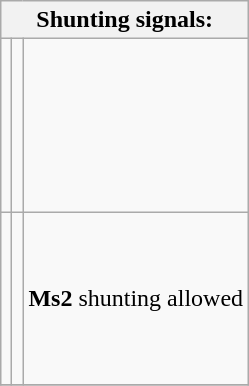<table class="wikitable">
<tr>
<th colspan="3">Shunting signals:</th>
</tr>
<tr -->
<td valign="bottom" align="center"><br><br></td>
<td valign="bottom" align="center"><br></td>
<td valign="bottom" align="center"><br><br><br><br><br><br></td>
</tr>
<tr -->
<td valign="bottom" align="center"><br><br></td>
<td valign="bottom" align="center"><br><br><br><br><br><br></td>
<td><strong>Ms2</strong> shunting allowed</td>
</tr>
<tr -->
</tr>
</table>
